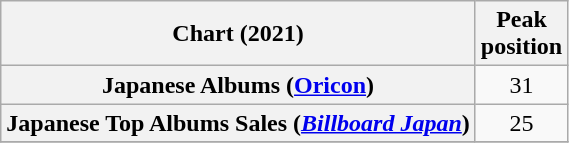<table class="wikitable sortable plainrowheaders" style="text-align:center">
<tr>
<th scope="col">Chart (2021)</th>
<th scope="col">Peak<br>position</th>
</tr>
<tr>
<th scope="row">Japanese Albums (<a href='#'>Oricon</a>)</th>
<td>31</td>
</tr>
<tr>
<th scope="row">Japanese Top Albums Sales (<em><a href='#'>Billboard Japan</a></em>)</th>
<td>25</td>
</tr>
<tr>
</tr>
</table>
